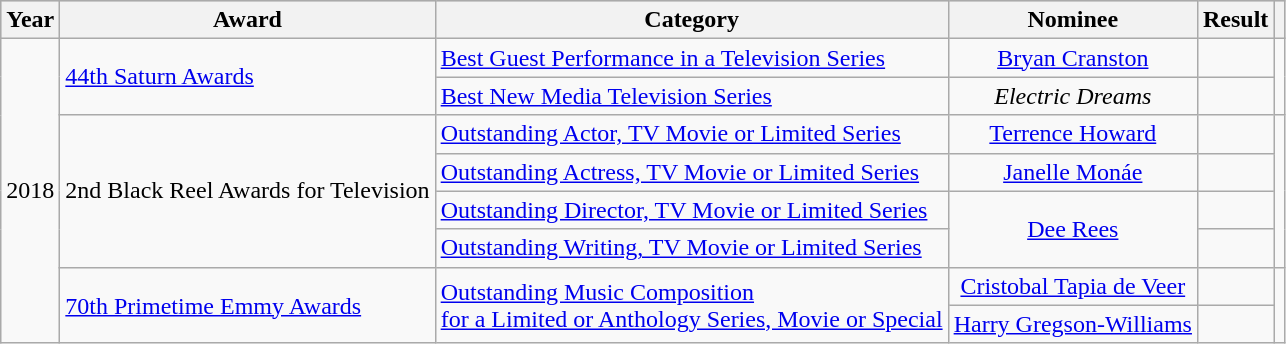<table class="wikitable sortable plainrowheaders">
<tr style="background:#ccc; text-align:center;">
<th scope="col">Year</th>
<th scope="col">Award</th>
<th scope="col">Category</th>
<th scope="col">Nominee</th>
<th scope="col">Result</th>
<th scope="col" class="unsortable"></th>
</tr>
<tr>
<td rowspan="8">2018</td>
<td rowspan="2"><a href='#'>44th Saturn Awards</a></td>
<td><a href='#'>Best Guest Performance in a Television Series</a></td>
<td style="text-align:center;"><a href='#'>Bryan Cranston</a></td>
<td></td>
<td rowspan="2" style="text-align:center;"></td>
</tr>
<tr>
<td><a href='#'>Best New Media Television Series</a></td>
<td style="text-align:center;"><em>Electric Dreams</em></td>
<td></td>
</tr>
<tr>
<td rowspan="4">2nd Black Reel Awards for Television</td>
<td><a href='#'>Outstanding Actor, TV Movie or Limited Series</a></td>
<td style="text-align:center;"><a href='#'>Terrence Howard</a></td>
<td></td>
<td rowspan="4" style="text-align:center;"></td>
</tr>
<tr>
<td><a href='#'>Outstanding Actress, TV Movie or Limited Series</a></td>
<td style="text-align:center;"><a href='#'>Janelle Monáe</a></td>
<td></td>
</tr>
<tr>
<td><a href='#'>Outstanding Director, TV Movie or Limited Series</a></td>
<td rowspan="2" style="text-align:center;"><a href='#'>Dee Rees</a><br></td>
<td></td>
</tr>
<tr>
<td><a href='#'>Outstanding Writing, TV Movie or Limited Series</a></td>
<td></td>
</tr>
<tr>
<td rowspan="2"><a href='#'>70th Primetime Emmy Awards</a></td>
<td rowspan="2"><a href='#'>Outstanding Music Composition<br>for a Limited or Anthology Series, Movie or Special</a></td>
<td style="text-align:center;"><a href='#'>Cristobal Tapia de Veer</a><br></td>
<td></td>
</tr>
<tr>
<td style="text-align:center;"><a href='#'>Harry Gregson-Williams</a><br></td>
<td></td>
</tr>
</table>
